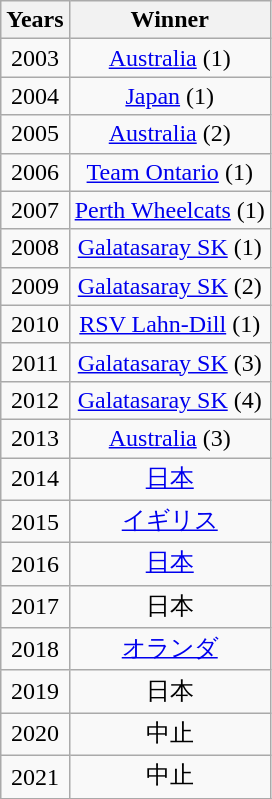<table class="wikitable" style="text-align: center">
<tr>
<th>Years</th>
<th>Winner</th>
</tr>
<tr>
<td>2003</td>
<td><a href='#'>Australia</a> (1)</td>
</tr>
<tr>
<td>2004</td>
<td><a href='#'>Japan</a> (1)</td>
</tr>
<tr>
<td>2005</td>
<td><a href='#'>Australia</a> (2)</td>
</tr>
<tr>
<td>2006</td>
<td><a href='#'>Team Ontario</a> (1)</td>
</tr>
<tr>
<td>2007</td>
<td><a href='#'>Perth Wheelcats</a> (1)</td>
</tr>
<tr>
<td>2008</td>
<td><a href='#'>Galatasaray SK</a> (1)</td>
</tr>
<tr>
<td>2009</td>
<td><a href='#'>Galatasaray SK</a> (2)</td>
</tr>
<tr>
<td>2010</td>
<td><a href='#'>RSV Lahn-Dill</a> (1)</td>
</tr>
<tr>
<td>2011</td>
<td><a href='#'>Galatasaray SK</a> (3)</td>
</tr>
<tr>
<td>2012</td>
<td><a href='#'>Galatasaray SK</a> (4)</td>
</tr>
<tr>
<td>2013</td>
<td><a href='#'>Australia</a> (3)</td>
</tr>
<tr>
<td>2014</td>
<td><a href='#'>日本</a></td>
</tr>
<tr>
<td>2015</td>
<td><a href='#'>イギリス</a></td>
</tr>
<tr>
<td>2016</td>
<td><a href='#'>日本</a></td>
</tr>
<tr>
<td>2017</td>
<td>日本</td>
</tr>
<tr>
<td>2018</td>
<td><a href='#'>オランダ</a></td>
</tr>
<tr>
<td>2019</td>
<td>日本</td>
</tr>
<tr>
<td>2020</td>
<td>中止</td>
</tr>
<tr>
<td>2021</td>
<td>中止</td>
</tr>
<tr>
</tr>
</table>
